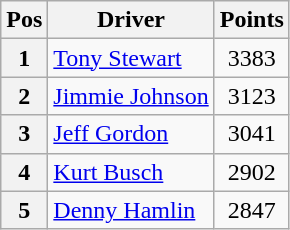<table class="wikitable">
<tr>
<th>Pos</th>
<th>Driver</th>
<th>Points</th>
</tr>
<tr>
<th>1</th>
<td><a href='#'>Tony Stewart</a></td>
<td style="text-align:center;">3383</td>
</tr>
<tr>
<th>2</th>
<td><a href='#'>Jimmie Johnson</a></td>
<td style="text-align:center;">3123</td>
</tr>
<tr>
<th>3</th>
<td><a href='#'>Jeff Gordon</a></td>
<td style="text-align:center;">3041</td>
</tr>
<tr>
<th>4</th>
<td><a href='#'>Kurt Busch</a></td>
<td style="text-align:center;">2902</td>
</tr>
<tr>
<th>5</th>
<td><a href='#'>Denny Hamlin</a></td>
<td style="text-align:center;">2847</td>
</tr>
</table>
